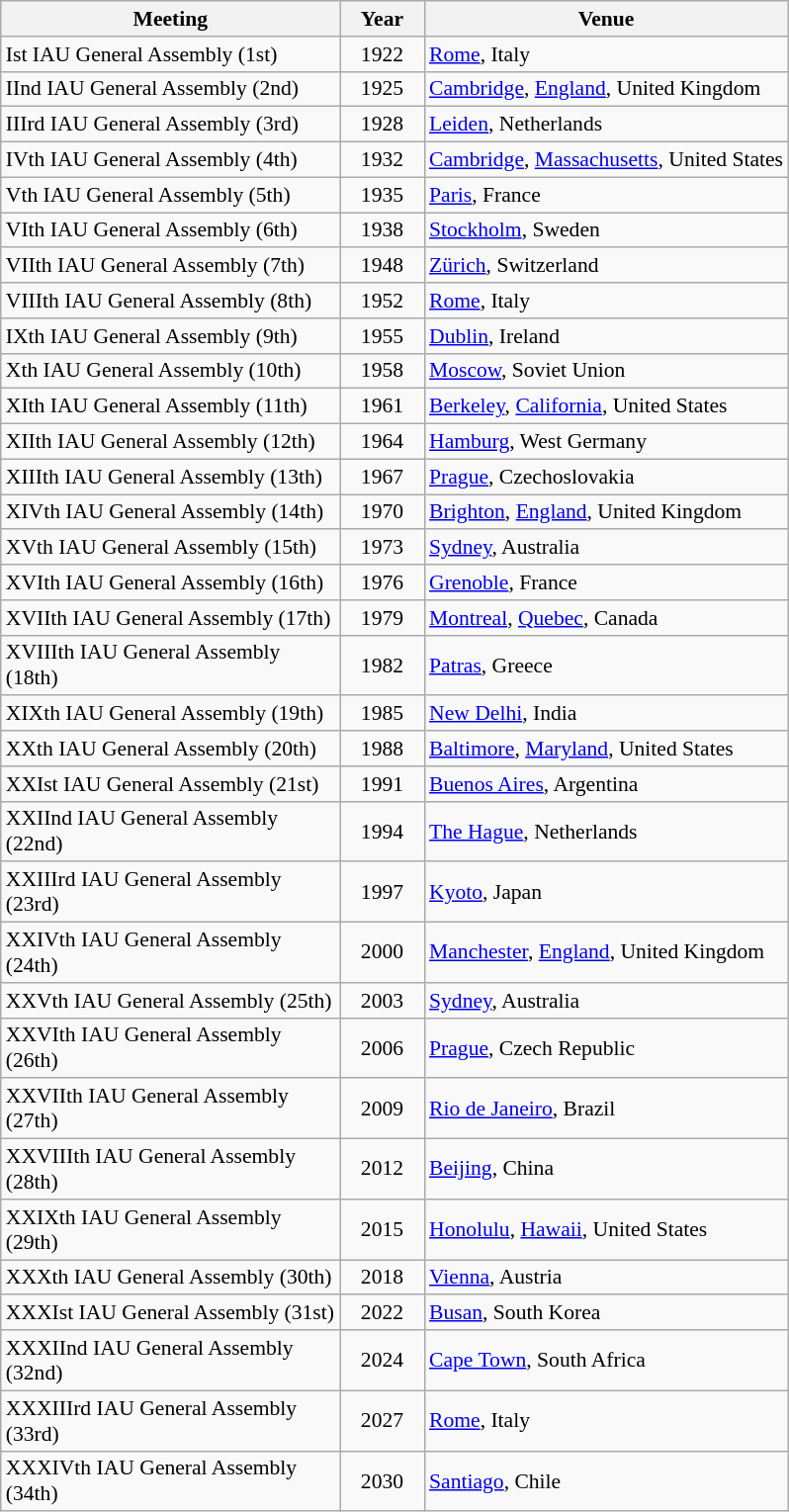<table class="wikitable" style="font-size: 90%; text-align: left;">
<tr>
<th width=222>Meeting</th>
<th width=50>Year</th>
<th>Venue</th>
</tr>
<tr>
<td>Ist IAU General Assembly (1st)</td>
<td align=center>1922</td>
<td><a href='#'>Rome</a>, Italy</td>
</tr>
<tr>
<td>IInd IAU General Assembly (2nd)</td>
<td align=center>1925</td>
<td><a href='#'>Cambridge</a>, <a href='#'>England</a>, United Kingdom</td>
</tr>
<tr>
<td>IIIrd IAU General Assembly (3rd)</td>
<td align=center>1928</td>
<td><a href='#'>Leiden</a>, Netherlands</td>
</tr>
<tr>
<td>IVth IAU General Assembly (4th)</td>
<td align=center>1932</td>
<td><a href='#'>Cambridge</a>, <a href='#'>Massachusetts</a>, United States</td>
</tr>
<tr>
<td>Vth IAU General Assembly (5th)</td>
<td align=center>1935</td>
<td><a href='#'>Paris</a>, France</td>
</tr>
<tr>
<td>VIth IAU General Assembly (6th)</td>
<td align=center>1938</td>
<td><a href='#'>Stockholm</a>, Sweden</td>
</tr>
<tr>
<td>VIIth IAU General Assembly (7th)</td>
<td align=center>1948</td>
<td><a href='#'>Zürich</a>, Switzerland</td>
</tr>
<tr>
<td>VIIIth IAU General Assembly (8th)</td>
<td align=center>1952</td>
<td><a href='#'>Rome</a>, Italy</td>
</tr>
<tr>
<td>IXth IAU General Assembly (9th)</td>
<td align=center>1955</td>
<td><a href='#'>Dublin</a>, Ireland</td>
</tr>
<tr>
<td>Xth IAU General Assembly (10th)</td>
<td align=center>1958</td>
<td><a href='#'>Moscow</a>, Soviet Union</td>
</tr>
<tr>
<td>XIth IAU General Assembly (11th)</td>
<td align=center>1961</td>
<td><a href='#'>Berkeley</a>, <a href='#'>California</a>, United States</td>
</tr>
<tr>
<td>XIIth IAU General Assembly (12th)</td>
<td align=center>1964</td>
<td><a href='#'>Hamburg</a>, West Germany</td>
</tr>
<tr>
<td>XIIIth IAU General Assembly (13th)</td>
<td align=center>1967</td>
<td><a href='#'>Prague</a>, Czechoslovakia</td>
</tr>
<tr>
<td>XIVth IAU General Assembly (14th)</td>
<td align=center>1970</td>
<td><a href='#'>Brighton</a>, <a href='#'>England</a>, United Kingdom</td>
</tr>
<tr>
<td>XVth IAU General Assembly (15th)</td>
<td align=center>1973</td>
<td><a href='#'>Sydney</a>, Australia</td>
</tr>
<tr>
<td>XVIth IAU General Assembly (16th)</td>
<td align=center>1976</td>
<td><a href='#'>Grenoble</a>, France</td>
</tr>
<tr>
<td>XVIIth IAU General Assembly (17th)</td>
<td align=center>1979</td>
<td><a href='#'>Montreal</a>, <a href='#'>Quebec</a>, Canada</td>
</tr>
<tr>
<td>XVIIIth IAU General Assembly (18th)</td>
<td align=center>1982</td>
<td><a href='#'>Patras</a>, Greece</td>
</tr>
<tr>
<td>XIXth IAU General Assembly (19th)</td>
<td align=center>1985</td>
<td><a href='#'>New Delhi</a>, India</td>
</tr>
<tr>
<td>XXth IAU General Assembly (20th)</td>
<td align=center>1988</td>
<td><a href='#'>Baltimore</a>, <a href='#'>Maryland</a>, United States</td>
</tr>
<tr>
<td>XXIst IAU General Assembly (21st)</td>
<td align=center>1991</td>
<td><a href='#'>Buenos Aires</a>, Argentina</td>
</tr>
<tr>
<td>XXIInd IAU General Assembly (22nd)</td>
<td align=center>1994</td>
<td><a href='#'>The Hague</a>, Netherlands</td>
</tr>
<tr>
<td>XXIIIrd IAU General Assembly (23rd)</td>
<td align=center>1997</td>
<td><a href='#'>Kyoto</a>, Japan</td>
</tr>
<tr>
<td>XXIVth IAU General Assembly (24th)</td>
<td align=center>2000</td>
<td><a href='#'>Manchester</a>, <a href='#'>England</a>, United Kingdom</td>
</tr>
<tr>
<td>XXVth IAU General Assembly (25th)</td>
<td align=center>2003</td>
<td><a href='#'>Sydney</a>, Australia</td>
</tr>
<tr>
<td>XXVIth IAU General Assembly (26th)</td>
<td align=center>2006</td>
<td><a href='#'>Prague</a>, Czech Republic</td>
</tr>
<tr>
<td>XXVIIth IAU General Assembly (27th)</td>
<td align=center>2009</td>
<td><a href='#'>Rio de Janeiro</a>, Brazil</td>
</tr>
<tr>
<td>XXVIIIth IAU General Assembly (28th)</td>
<td align=center>2012</td>
<td><a href='#'>Beijing</a>, China</td>
</tr>
<tr>
<td>XXIXth IAU General Assembly (29th)</td>
<td align=center>2015</td>
<td><a href='#'>Honolulu</a>, <a href='#'>Hawaii</a>, United States</td>
</tr>
<tr>
<td>XXXth IAU General Assembly (30th)</td>
<td align=center>2018</td>
<td><a href='#'>Vienna</a>, Austria</td>
</tr>
<tr>
<td>XXXIst IAU General Assembly (31st)</td>
<td align=center>2022</td>
<td><a href='#'>Busan</a>, South Korea</td>
</tr>
<tr>
<td>XXXIInd IAU General Assembly (32nd)</td>
<td align=center>2024</td>
<td><a href='#'>Cape Town</a>, South Africa</td>
</tr>
<tr>
<td>XXXIIIrd IAU General Assembly (33rd)</td>
<td align=center>2027</td>
<td><a href='#'>Rome</a>, Italy</td>
</tr>
<tr>
<td>XXXIVth IAU General Assembly (34th)</td>
<td align=center>2030</td>
<td><a href='#'>Santiago</a>, Chile</td>
</tr>
</table>
